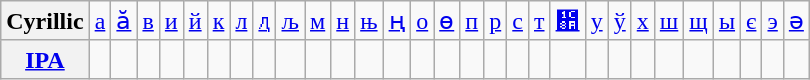<table class="wikitable">
<tr>
<th>Cyrillic</th>
<td><a href='#'>а</a></td>
<td><a href='#'>ӑ</a></td>
<td><a href='#'>в</a></td>
<td><a href='#'>и</a></td>
<td><a href='#'>й</a></td>
<td><a href='#'>к</a></td>
<td><a href='#'>л</a></td>
<td><a href='#'>ԯ</a></td>
<td><a href='#'>љ</a></td>
<td><a href='#'>м</a></td>
<td><a href='#'>н</a></td>
<td><a href='#'>њ</a></td>
<td><a href='#'>ң</a></td>
<td><a href='#'>о</a></td>
<td><a href='#'>ө</a></td>
<td><a href='#'>п</a></td>
<td><a href='#'>р</a></td>
<td><a href='#'>с</a></td>
<td><a href='#'>т</a></td>
<td><a href='#'>ᲊ</a></td>
<td><a href='#'>у</a></td>
<td><a href='#'>ў</a></td>
<td><a href='#'>х</a></td>
<td><a href='#'>ш</a></td>
<td><a href='#'>щ</a></td>
<td><a href='#'>ы</a></td>
<td><a href='#'>є</a></td>
<td><a href='#'>э</a></td>
<td><a href='#'>ә</a></td>
</tr>
<tr>
<th><a href='#'>IPA</a></th>
<td></td>
<td></td>
<td></td>
<td></td>
<td></td>
<td></td>
<td></td>
<td></td>
<td></td>
<td></td>
<td></td>
<td></td>
<td></td>
<td></td>
<td></td>
<td></td>
<td></td>
<td></td>
<td></td>
<td></td>
<td></td>
<td></td>
<td></td>
<td></td>
<td></td>
<td></td>
<td></td>
<td></td>
<td></td>
</tr>
</table>
